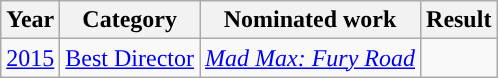<table class="wikitable">
<tr>
<th>Year</th>
<th>Category</th>
<th>Nominated work</th>
<th>Result</th>
</tr>
<tr>
<td><a href='#'>2015</a></td>
<td><a href='#'>Best Director</a></td>
<td><em><a href='#'>Mad Max: Fury Road</a></em></td>
<td></td>
</tr>
</table>
